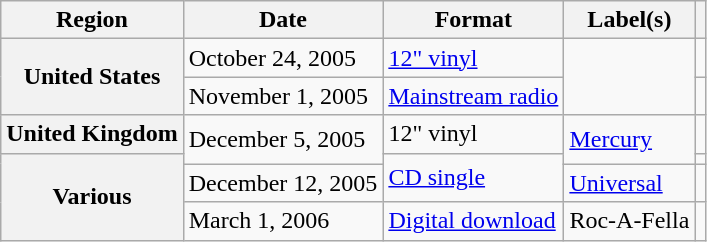<table class="wikitable plainrowheaders">
<tr>
<th scope="col">Region</th>
<th scope="col">Date</th>
<th scope="col">Format</th>
<th scope="col">Label(s)</th>
<th scope="col"></th>
</tr>
<tr>
<th scope="row" rowspan="2">United States</th>
<td>October 24, 2005</td>
<td><a href='#'>12" vinyl</a></td>
<td rowspan="2"></td>
<td style="text-align:center;"></td>
</tr>
<tr>
<td>November 1, 2005</td>
<td><a href='#'>Mainstream radio</a></td>
<td style="text-align:center;"></td>
</tr>
<tr>
<th scope="row">United Kingdom</th>
<td rowspan="2">December 5, 2005</td>
<td>12" vinyl</td>
<td rowspan="2"><a href='#'>Mercury</a></td>
<td style="text-align:center;"></td>
</tr>
<tr>
<th scope="row" rowspan="3">Various</th>
<td rowspan="2"><a href='#'>CD single</a></td>
<td style="text-align:center;"></td>
</tr>
<tr>
<td>December 12, 2005</td>
<td><a href='#'>Universal</a></td>
<td style="text-align:center;"></td>
</tr>
<tr>
<td>March 1, 2006</td>
<td><a href='#'>Digital download</a></td>
<td>Roc-A-Fella</td>
<td style="text-align:center;"></td>
</tr>
</table>
